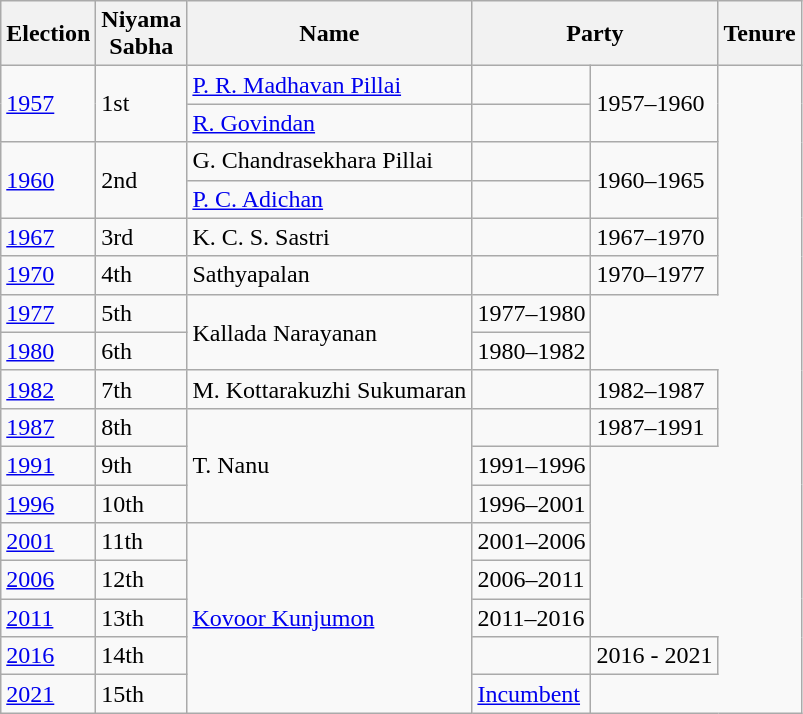<table class="wikitable sortable">
<tr>
<th>Election</th>
<th>Niyama<br>Sabha</th>
<th>Name</th>
<th colspan="2">Party</th>
<th>Tenure</th>
</tr>
<tr>
<td rowspan="2"><a href='#'>1957</a></td>
<td rowspan="2">1st</td>
<td><a href='#'>P. R. Madhavan Pillai</a></td>
<td></td>
<td rowspan="2">1957–1960</td>
</tr>
<tr>
<td><a href='#'>R. Govindan</a></td>
</tr>
<tr>
<td rowspan="2"><a href='#'>1960</a></td>
<td rowspan="2">2nd</td>
<td>G. Chandrasekhara Pillai</td>
<td></td>
<td rowspan="2">1960–1965</td>
</tr>
<tr>
<td><a href='#'>P. C. Adichan</a></td>
<td></td>
</tr>
<tr>
<td><a href='#'>1967</a></td>
<td>3rd</td>
<td>K. C. S. Sastri</td>
<td></td>
<td>1967–1970</td>
</tr>
<tr>
<td><a href='#'>1970</a></td>
<td>4th</td>
<td>Sathyapalan</td>
<td></td>
<td>1970–1977</td>
</tr>
<tr>
<td><a href='#'>1977</a></td>
<td>5th</td>
<td rowspan="2">Kallada Narayanan</td>
<td>1977–1980</td>
</tr>
<tr>
<td><a href='#'>1980</a></td>
<td>6th</td>
<td>1980–1982</td>
</tr>
<tr>
<td><a href='#'>1982</a></td>
<td>7th</td>
<td>M. Kottarakuzhi Sukumaran</td>
<td></td>
<td>1982–1987</td>
</tr>
<tr>
<td><a href='#'>1987</a></td>
<td>8th</td>
<td rowspan="3">T. Nanu</td>
<td></td>
<td>1987–1991</td>
</tr>
<tr>
<td><a href='#'>1991</a></td>
<td>9th</td>
<td>1991–1996</td>
</tr>
<tr>
<td><a href='#'>1996</a></td>
<td>10th</td>
<td>1996–2001</td>
</tr>
<tr>
<td><a href='#'>2001</a></td>
<td>11th</td>
<td rowspan="5"><a href='#'>Kovoor Kunjumon</a></td>
<td>2001–2006</td>
</tr>
<tr>
<td><a href='#'>2006</a></td>
<td>12th</td>
<td>2006–2011</td>
</tr>
<tr>
<td><a href='#'>2011</a></td>
<td>13th</td>
<td>2011–2016</td>
</tr>
<tr>
<td><a href='#'>2016</a></td>
<td>14th</td>
<td></td>
<td>2016 - 2021</td>
</tr>
<tr>
<td><a href='#'>2021</a></td>
<td>15th</td>
<td><a href='#'>Incumbent</a></td>
</tr>
</table>
